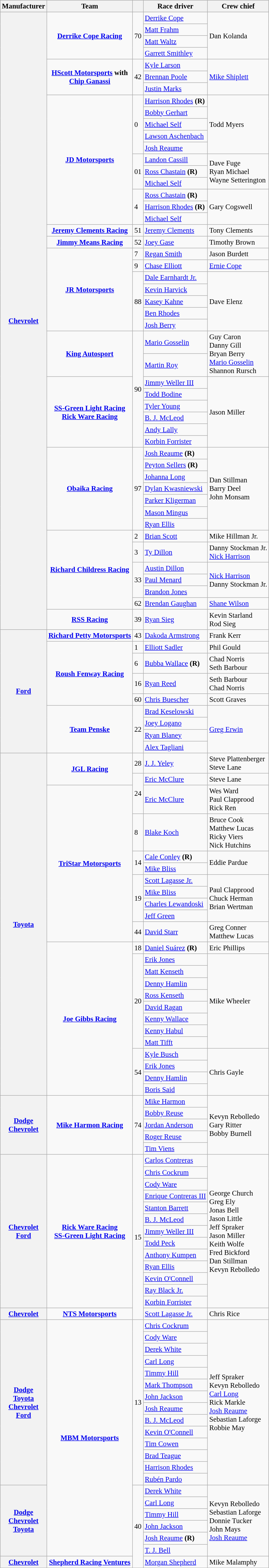<table class="wikitable" style="font-size: 95%;">
<tr>
<th>Manufacturer</th>
<th>Team</th>
<th></th>
<th>Race driver</th>
<th>Crew chief</th>
</tr>
<tr>
<th rowspan=49><a href='#'>Chevrolet</a></th>
<td rowspan=4 style="text-align:center;"><strong><a href='#'>Derrike Cope Racing</a></strong></td>
<td rowspan=4>70</td>
<td><a href='#'>Derrike Cope</a> <small> </small></td>
<td rowspan=4>Dan Kolanda</td>
</tr>
<tr>
<td><a href='#'>Matt Frahm</a> <small></small></td>
</tr>
<tr>
<td><a href='#'>Matt Waltz</a> <small></small></td>
</tr>
<tr>
<td><a href='#'>Garrett Smithley</a> <small></small></td>
</tr>
<tr>
<td rowspan=3 style="text-align:center;"><strong><a href='#'>HScott Motorsports</a> with <br> <a href='#'>Chip Ganassi</a></strong></td>
<td rowspan=3>42</td>
<td><a href='#'>Kyle Larson</a> <small></small></td>
<td rowspan=3><a href='#'>Mike Shiplett</a></td>
</tr>
<tr>
<td><a href='#'>Brennan Poole</a> <small></small></td>
</tr>
<tr>
<td><a href='#'>Justin Marks</a> <small></small></td>
</tr>
<tr>
<td rowspan=11 style="text-align:center;"><strong><a href='#'>JD Motorsports</a></strong></td>
<td rowspan=5>0</td>
<td><a href='#'>Harrison Rhodes</a> <strong>(R)</strong> <small></small></td>
<td rowspan=5>Todd Myers</td>
</tr>
<tr>
<td><a href='#'>Bobby Gerhart</a> <small></small></td>
</tr>
<tr>
<td><a href='#'>Michael Self</a> <small></small></td>
</tr>
<tr>
<td><a href='#'>Lawson Aschenbach</a> <small></small></td>
</tr>
<tr>
<td><a href='#'>Josh Reaume</a> <small></small></td>
</tr>
<tr>
<td rowspan=3>01</td>
<td><a href='#'>Landon Cassill</a> <small></small></td>
<td rowspan=3>Dave Fuge <small></small><br>Ryan Michael <small></small><br>Wayne Setterington <small></small></td>
</tr>
<tr>
<td><a href='#'>Ross Chastain</a> <strong>(R)</strong> <small></small></td>
</tr>
<tr>
<td><a href='#'>Michael Self</a> <small></small></td>
</tr>
<tr>
<td rowspan=3>4</td>
<td><a href='#'>Ross Chastain</a> <strong>(R)</strong> <small></small></td>
<td rowspan=3>Gary Cogswell</td>
</tr>
<tr>
<td><a href='#'>Harrison Rhodes</a> <strong>(R)</strong> <small></small></td>
</tr>
<tr>
<td><a href='#'>Michael Self</a> <small></small></td>
</tr>
<tr>
<td style="text-align:center;"><strong><a href='#'>Jeremy Clements Racing</a></strong></td>
<td>51</td>
<td><a href='#'>Jeremy Clements</a></td>
<td>Tony Clements</td>
</tr>
<tr>
<td style="text-align:center;"><strong><a href='#'>Jimmy Means Racing</a></strong></td>
<td>52</td>
<td><a href='#'>Joey Gase</a></td>
<td>Timothy Brown</td>
</tr>
<tr>
<td rowspan=7 style="text-align:center;"><strong><a href='#'>JR Motorsports</a></strong></td>
<td>7</td>
<td><a href='#'>Regan Smith</a></td>
<td>Jason Burdett</td>
</tr>
<tr>
<td>9</td>
<td><a href='#'>Chase Elliott</a></td>
<td><a href='#'>Ernie Cope</a></td>
</tr>
<tr>
<td rowspan=5>88</td>
<td><a href='#'>Dale Earnhardt Jr.</a> <small></small></td>
<td rowspan=5>Dave Elenz</td>
</tr>
<tr>
<td><a href='#'>Kevin Harvick</a> <small></small></td>
</tr>
<tr>
<td><a href='#'>Kasey Kahne</a> <small></small></td>
</tr>
<tr>
<td><a href='#'>Ben Rhodes</a> <small></small></td>
</tr>
<tr>
<td><a href='#'>Josh Berry</a> <small></small></td>
</tr>
<tr>
<td rowspan=2 style="text-align:center;"><strong><a href='#'>King Autosport</a></strong></td>
<td rowspan=8>90</td>
<td><a href='#'>Mario Gosselin</a> <small></small></td>
<td rowspan=2>Guy Caron <small></small><br> Danny Gill <small></small><br>Bryan Berry <small></small><br><a href='#'>Mario Gosselin</a> <small></small><br>Shannon Rursch <small></small></td>
</tr>
<tr>
<td><a href='#'>Martin Roy</a> <small></small></td>
</tr>
<tr>
<td rowspan=6 style="text-align:center;"><strong><a href='#'>SS-Green Light Racing</a></strong> <small></small> <br> <strong><a href='#'>Rick Ware Racing</a></strong> <small></small></td>
<td><a href='#'>Jimmy Weller III</a> <small></small></td>
<td rowspan=6>Jason Miller</td>
</tr>
<tr>
<td><a href='#'>Todd Bodine</a> <small></small></td>
</tr>
<tr>
<td><a href='#'>Tyler Young</a> <small></small></td>
</tr>
<tr>
<td><a href='#'>B. J. McLeod</a> <small></small></td>
</tr>
<tr>
<td><a href='#'>Andy Lally</a> <small></small></td>
</tr>
<tr>
<td><a href='#'>Korbin Forrister</a> <small></small></td>
</tr>
<tr>
<td rowspan=7 style="text-align:center;"><strong><a href='#'>Obaika Racing</a></strong></td>
<td rowspan=7>97</td>
<td><a href='#'>Josh Reaume</a> <strong>(R)</strong> <small></small></td>
<td rowspan=7>Dan Stillman <small></small><br>Barry Deel <small></small><br>John Monsam <small></small></td>
</tr>
<tr>
<td><a href='#'>Peyton Sellers</a> <strong>(R)</strong> <small></small></td>
</tr>
<tr>
<td><a href='#'>Johanna Long</a> <small></small></td>
</tr>
<tr>
<td><a href='#'>Dylan Kwasniewski</a> <small></small></td>
</tr>
<tr>
<td><a href='#'>Parker Kligerman</a> <small></small></td>
</tr>
<tr>
<td><a href='#'>Mason Mingus</a> <small> </small></td>
</tr>
<tr>
<td><a href='#'>Ryan Ellis</a> <small></small></td>
</tr>
<tr>
<td rowspan=6 style="text-align:center;"><strong><a href='#'>Richard Childress Racing</a></strong></td>
<td>2</td>
<td><a href='#'>Brian Scott</a></td>
<td>Mike Hillman Jr.</td>
</tr>
<tr>
<td>3</td>
<td><a href='#'>Ty Dillon</a></td>
<td>Danny Stockman Jr. <small></small> <br> <a href='#'>Nick Harrison</a> <small></small></td>
</tr>
<tr>
<td rowspan=3>33</td>
<td><a href='#'>Austin Dillon</a> <small></small></td>
<td rowspan=3><a href='#'>Nick Harrison</a> <small></small> <br> Danny Stockman Jr. <small></small></td>
</tr>
<tr>
<td><a href='#'>Paul Menard</a> <small></small></td>
</tr>
<tr>
<td><a href='#'>Brandon Jones</a> <small></small></td>
</tr>
<tr>
<td>62</td>
<td><a href='#'>Brendan Gaughan</a></td>
<td><a href='#'>Shane Wilson</a></td>
</tr>
<tr>
<td style="text-align:center;"><strong><a href='#'>RSS Racing</a></strong></td>
<td>39</td>
<td><a href='#'>Ryan Sieg</a></td>
<td>Kevin Starland <small></small><br>Rod Sieg <small></small></td>
</tr>
<tr>
<th rowspan=9><a href='#'>Ford</a></th>
<td style="text-align:center;"><strong><a href='#'>Richard Petty Motorsports</a></strong></td>
<td>43</td>
<td><a href='#'>Dakoda Armstrong</a></td>
<td>Frank Kerr</td>
</tr>
<tr>
<td rowspan=4 style="text-align:center;"><strong><a href='#'>Roush Fenway Racing</a></strong></td>
<td>1</td>
<td><a href='#'>Elliott Sadler</a></td>
<td>Phil Gould</td>
</tr>
<tr>
<td>6</td>
<td><a href='#'>Bubba Wallace</a> <strong>(R)</strong></td>
<td>Chad Norris <small></small><br>Seth Barbour <small></small></td>
</tr>
<tr>
<td>16</td>
<td><a href='#'>Ryan Reed</a></td>
<td>Seth Barbour <small></small><br>Chad Norris <small></small></td>
</tr>
<tr>
<td>60</td>
<td><a href='#'>Chris Buescher</a></td>
<td>Scott Graves</td>
</tr>
<tr>
<td rowspan=4 style="text-align:center;"><strong><a href='#'>Team Penske</a></strong></td>
<td rowspan=4>22</td>
<td><a href='#'>Brad Keselowski</a> <small></small></td>
<td rowspan=4><a href='#'>Greg Erwin</a></td>
</tr>
<tr>
<td><a href='#'>Joey Logano</a> <small></small></td>
</tr>
<tr>
<td><a href='#'>Ryan Blaney</a> <small></small></td>
</tr>
<tr>
<td><a href='#'>Alex Tagliani</a> <small></small></td>
</tr>
<tr>
<th rowspan=24><a href='#'>Toyota</a></th>
<td rowspan=2 style="text-align:center;"><strong><a href='#'>JGL Racing</a></strong></td>
<td>28</td>
<td><a href='#'>J. J. Yeley</a></td>
<td>Steve Plattenberger <small></small> <br>Steve Lane <small></small></td>
</tr>
<tr>
<td rowspan=2>24</td>
<td><a href='#'>Eric McClure</a> <small></small></td>
<td>Steve Lane <small></small></td>
</tr>
<tr>
<td style="text-align:center;" rowspan=9><strong><a href='#'>TriStar Motorsports</a></strong></td>
<td><a href='#'>Eric McClure</a> <small></small></td>
<td>Wes Ward <small></small><br>Paul Clapprood <small></small><br>Rick Ren <small></small></td>
</tr>
<tr>
<td>8</td>
<td><a href='#'>Blake Koch</a></td>
<td>Bruce Cook <small></small> <br>Matthew Lucas <small></small> <br>Ricky Viers <small></small> <br>Nick Hutchins <small></small></td>
</tr>
<tr>
<td rowspan=2>14</td>
<td><a href='#'>Cale Conley</a> <strong>(R)</strong> <small></small></td>
<td rowspan=2>Eddie Pardue</td>
</tr>
<tr>
<td><a href='#'>Mike Bliss</a> <small></small></td>
</tr>
<tr>
<td rowspan=4>19</td>
<td><a href='#'>Scott Lagasse Jr.</a> <small></small></td>
<td rowspan=4>Paul Clapprood <small></small><br>Chuck Herman <small></small><br>Brian Wertman <small></small></td>
</tr>
<tr>
<td><a href='#'>Mike Bliss</a> <small></small></td>
</tr>
<tr>
<td><a href='#'>Charles Lewandoski</a> <small></small></td>
</tr>
<tr>
<td><a href='#'>Jeff Green</a> <small></small></td>
</tr>
<tr>
<td>44</td>
<td><a href='#'>David Starr</a></td>
<td>Greg Conner <small></small> <br> Matthew Lucas <small></small></td>
</tr>
<tr>
<td rowspan=13 style="text-align:center;"><strong><a href='#'>Joe Gibbs Racing</a></strong></td>
<td>18</td>
<td><a href='#'>Daniel Suárez</a> <strong>(R)</strong></td>
<td>Eric Phillips</td>
</tr>
<tr>
<td rowspan=8>20</td>
<td><a href='#'>Erik Jones</a> <small></small></td>
<td rowspan=8>Mike Wheeler</td>
</tr>
<tr>
<td><a href='#'>Matt Kenseth</a> <small></small></td>
</tr>
<tr>
<td><a href='#'>Denny Hamlin</a> <small></small></td>
</tr>
<tr>
<td><a href='#'>Ross Kenseth</a> <small></small></td>
</tr>
<tr>
<td><a href='#'>David Ragan</a> <small></small></td>
</tr>
<tr>
<td><a href='#'>Kenny Wallace</a> <small></small></td>
</tr>
<tr>
<td><a href='#'>Kenny Habul</a> <small></small></td>
</tr>
<tr>
<td><a href='#'>Matt Tifft</a> <small></small></td>
</tr>
<tr>
<td rowspan=4>54</td>
<td><a href='#'>Kyle Busch</a> <small></small></td>
<td rowspan=4>Chris Gayle</td>
</tr>
<tr>
<td><a href='#'>Erik Jones</a> <small></small></td>
</tr>
<tr>
<td><a href='#'>Denny Hamlin</a> <small></small></td>
</tr>
<tr>
<td><a href='#'>Boris Said</a> <small></small></td>
</tr>
<tr>
<th rowspan=5><a href='#'>Dodge</a> <small></small> <br><a href='#'>Chevrolet</a> <small></small></th>
<td rowspan=5 style="text-align:center;"><strong><a href='#'>Mike Harmon Racing</a></strong></td>
<td rowspan=5>74</td>
<td><a href='#'>Mike Harmon</a> <small></small></td>
<td rowspan=5>Kevyn Rebolledo <small></small><br>Gary Ritter <small></small> <br>Bobby Burnell <small></small></td>
</tr>
<tr>
<td><a href='#'>Bobby Reuse</a> <small></small></td>
</tr>
<tr>
<td><a href='#'>Jordan Anderson</a> <small></small></td>
</tr>
<tr>
<td><a href='#'>Roger Reuse</a> <small></small></td>
</tr>
<tr>
<td><a href='#'>Tim Viens</a> <small></small></td>
</tr>
<tr>
<th rowspan=13><a href='#'>Chevrolet</a> <small></small> <br><a href='#'>Ford</a> <small></small></th>
<td rowspan=13 style="text-align:center;"><strong><a href='#'>Rick Ware Racing</a></strong> <small></small> <br> <strong><a href='#'>SS-Green Light Racing</a></strong> <small></small></td>
<td rowspan=14>15</td>
<td><a href='#'>Carlos Contreras</a> <small></small></td>
<td rowspan=13>George Church <small></small><br>Greg Ely <small></small><br>Jonas Bell <small></small><br>Jason Little <small></small> <br> Jeff Spraker  <small></small> <br> Jason Miller  <small></small> <br> Keith Wolfe <small></small> <br> Fred Bickford  <small></small> <br> Dan Stillman  <small></small> <br> Kevyn Rebolledo <small></small></td>
</tr>
<tr>
<td><a href='#'>Chris Cockrum</a> <small></small></td>
</tr>
<tr>
<td><a href='#'>Cody Ware</a> <small></small></td>
</tr>
<tr>
<td><a href='#'>Enrique Contreras III</a> <small></small></td>
</tr>
<tr>
<td><a href='#'>Stanton Barrett</a> <small></small></td>
</tr>
<tr>
<td><a href='#'>B. J. McLeod</a> <small></small></td>
</tr>
<tr>
<td><a href='#'>Jimmy Weller III</a> <small></small></td>
</tr>
<tr>
<td><a href='#'>Todd Peck</a> <small> </small></td>
</tr>
<tr>
<td><a href='#'>Anthony Kumpen</a> <small></small> </td>
</tr>
<tr>
<td><a href='#'>Ryan Ellis</a> <small></small></td>
</tr>
<tr>
<td><a href='#'>Kevin O'Connell</a> <small></small></td>
</tr>
<tr>
<td><a href='#'>Ray Black Jr.</a> <small></small></td>
</tr>
<tr>
<td><a href='#'>Korbin Forrister</a> <small></small></td>
</tr>
<tr>
<th><a href='#'>Chevrolet</a></th>
<td style="text-align:center;"><strong><a href='#'>NTS Motorsports</a></strong></td>
<td><a href='#'>Scott Lagasse Jr.</a> <small></small></td>
<td>Chris Rice</td>
</tr>
<tr>
<th rowspan=14><a href='#'>Dodge</a> <small></small> <br><a href='#'>Toyota</a> <small></small> <br><a href='#'>Chevrolet</a> <small></small> <br> <a href='#'>Ford</a> <small></small></th>
<td rowspan=20 style="text-align:center;"><strong><a href='#'>MBM Motorsports</a></strong></td>
<td rowspan=14>13</td>
<td><a href='#'>Chris Cockrum</a> <small></small></td>
<td rowspan=14>Jeff Spraker <small></small><br>Kevyn Rebolledo <small></small><br><a href='#'>Carl Long</a> <small></small><br>Rick Markle <small></small> <br><a href='#'>Josh Reaume</a> <small></small><br>Sebastian Laforge <small></small> <br>Robbie May <small></small></td>
</tr>
<tr>
<td><a href='#'>Cody Ware</a> <small></small></td>
</tr>
<tr>
<td><a href='#'>Derek White</a> <small></small></td>
</tr>
<tr>
<td><a href='#'>Carl Long</a> <small></small></td>
</tr>
<tr>
<td><a href='#'>Timmy Hill</a> <small></small></td>
</tr>
<tr>
<td><a href='#'>Mark Thompson</a> <small></small></td>
</tr>
<tr>
<td><a href='#'>John Jackson</a> <small></small></td>
</tr>
<tr>
<td><a href='#'>Josh Reaume</a> <small></small></td>
</tr>
<tr>
<td><a href='#'>B. J. McLeod</a> <small></small></td>
</tr>
<tr>
<td><a href='#'>Kevin O'Connell</a> <small></small></td>
</tr>
<tr>
<td><a href='#'>Tim Cowen</a> <small></small></td>
</tr>
<tr>
<td><a href='#'>Brad Teague</a> <small></small></td>
</tr>
<tr>
<td><a href='#'>Harrison Rhodes</a> <small></small></td>
</tr>
<tr>
<td><a href='#'>Rubén Pardo</a> <small></small></td>
</tr>
<tr>
<th rowspan=6><a href='#'>Dodge</a> <small></small> <br><a href='#'>Chevrolet</a> <small></small> <br><a href='#'>Toyota</a> <small></small></th>
<td rowspan=7>40</td>
<td><a href='#'>Derek White</a> <small></small></td>
<td rowspan=6>Kevyn Rebolledo <small></small><br>Sebastian Laforge <small></small><br>Donnie Tucker <small></small><br>John Mays <small></small> <br> <a href='#'>Josh Reaume</a> <small></small></td>
</tr>
<tr>
<td><a href='#'>Carl Long</a> <small></small></td>
</tr>
<tr>
<td><a href='#'>Timmy Hill</a> <small></small></td>
</tr>
<tr>
<td><a href='#'>John Jackson</a>  <small></small></td>
</tr>
<tr>
<td><a href='#'>Josh Reaume</a> <strong>(R)</strong> <small></small></td>
</tr>
<tr>
<td><a href='#'>T. J. Bell</a> <small></small></td>
</tr>
<tr>
<th rowspan=1><a href='#'>Chevrolet</a></th>
<td style="text-align:center;"><strong><a href='#'>Shepherd Racing Ventures</a></strong></td>
<td><a href='#'>Morgan Shepherd</a>  <small></small> </td>
<td>Mike Malamphy</td>
</tr>
</table>
